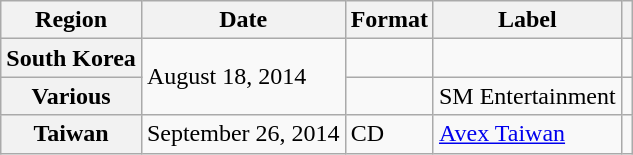<table class="wikitable plainrowheaders">
<tr>
<th scope="col">Region</th>
<th scope="col">Date</th>
<th scope="col">Format</th>
<th scope="col">Label</th>
<th scope="col"></th>
</tr>
<tr>
<th scope="row">South Korea</th>
<td rowspan=2>August 18, 2014</td>
<td></td>
<td></td>
<td style="text-align:center"></td>
</tr>
<tr>
<th scope="row">Various</th>
<td></td>
<td>SM Entertainment</td>
<td style="text-align:center"></td>
</tr>
<tr>
<th scope="row">Taiwan</th>
<td>September 26, 2014</td>
<td>CD</td>
<td><a href='#'>Avex Taiwan</a></td>
<td style="text-align:center"></td>
</tr>
</table>
